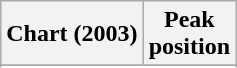<table class="wikitable sortable">
<tr>
<th align="left">Chart (2003)</th>
<th align="center">Peak<br>position</th>
</tr>
<tr>
</tr>
<tr>
</tr>
</table>
